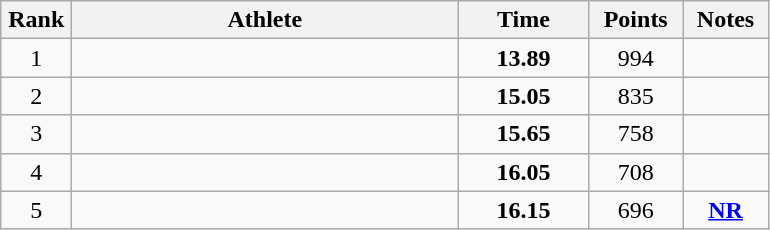<table class="wikitable" style="text-align:center">
<tr>
<th width=40>Rank</th>
<th width=250>Athlete</th>
<th width=80>Time</th>
<th width=55>Points</th>
<th width=50>Notes</th>
</tr>
<tr>
<td>1</td>
<td align=left></td>
<td><strong>13.89</strong></td>
<td>994</td>
<td></td>
</tr>
<tr>
<td>2</td>
<td align=left></td>
<td><strong>15.05</strong></td>
<td>835</td>
<td></td>
</tr>
<tr>
<td>3</td>
<td align=left></td>
<td><strong>15.65</strong></td>
<td>758</td>
<td></td>
</tr>
<tr>
<td>4</td>
<td align=left></td>
<td><strong>16.05</strong></td>
<td>708</td>
<td></td>
</tr>
<tr>
<td>5</td>
<td align=left></td>
<td><strong>16.15</strong></td>
<td>696</td>
<td><strong><a href='#'>NR</a></strong></td>
</tr>
</table>
